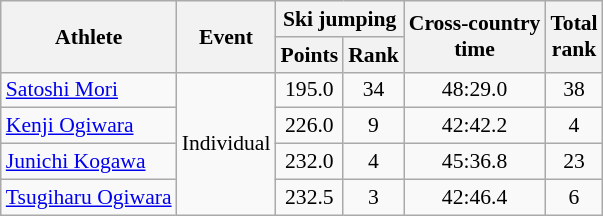<table class="wikitable" style="font-size:90%">
<tr>
<th rowspan="2">Athlete</th>
<th rowspan="2">Event</th>
<th colspan="2">Ski jumping</th>
<th rowspan="2">Cross-country <br> time</th>
<th rowspan="2">Total <br> rank</th>
</tr>
<tr>
<th>Points</th>
<th>Rank</th>
</tr>
<tr>
<td><a href='#'>Satoshi Mori</a></td>
<td rowspan="4">Individual</td>
<td align="center">195.0</td>
<td align="center">34</td>
<td align="center">48:29.0</td>
<td align="center">38</td>
</tr>
<tr>
<td><a href='#'>Kenji Ogiwara</a></td>
<td align="center">226.0</td>
<td align="center">9</td>
<td align="center">42:42.2</td>
<td align="center">4</td>
</tr>
<tr>
<td><a href='#'>Junichi Kogawa</a></td>
<td align="center">232.0</td>
<td align="center">4</td>
<td align="center">45:36.8</td>
<td align="center">23</td>
</tr>
<tr>
<td><a href='#'>Tsugiharu Ogiwara</a></td>
<td align="center">232.5</td>
<td align="center">3</td>
<td align="center">42:46.4</td>
<td align="center">6</td>
</tr>
</table>
